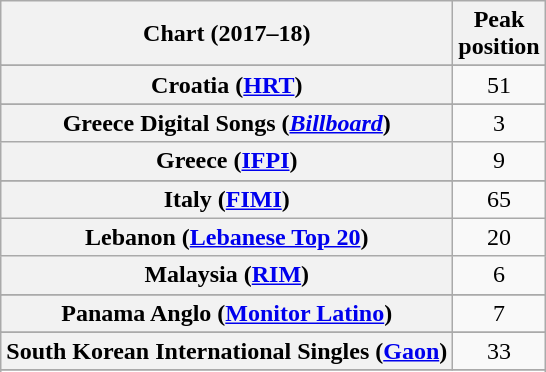<table class="wikitable sortable plainrowheaders" style="text-align:center">
<tr>
<th scope="col">Chart (2017–18)</th>
<th scope="col">Peak<br> position</th>
</tr>
<tr>
</tr>
<tr>
</tr>
<tr>
</tr>
<tr>
</tr>
<tr>
</tr>
<tr>
</tr>
<tr>
</tr>
<tr>
<th scope="row">Croatia (<a href='#'>HRT</a>)</th>
<td>51</td>
</tr>
<tr>
</tr>
<tr>
</tr>
<tr>
</tr>
<tr>
</tr>
<tr>
</tr>
<tr>
</tr>
<tr>
<th scope="row">Greece Digital Songs (<em><a href='#'>Billboard</a></em>)</th>
<td>3</td>
</tr>
<tr>
<th scope="row">Greece (<a href='#'>IFPI</a>)</th>
<td>9</td>
</tr>
<tr>
</tr>
<tr>
</tr>
<tr>
</tr>
<tr>
<th scope="row">Italy (<a href='#'>FIMI</a>)</th>
<td>65</td>
</tr>
<tr>
<th scope="row">Lebanon (<a href='#'>Lebanese Top 20</a>)</th>
<td>20</td>
</tr>
<tr>
<th scope="row">Malaysia (<a href='#'>RIM</a>)</th>
<td>6</td>
</tr>
<tr>
</tr>
<tr>
</tr>
<tr>
</tr>
<tr>
<th scope="row">Panama Anglo (<a href='#'>Monitor Latino</a>)</th>
<td>7</td>
</tr>
<tr>
</tr>
<tr>
</tr>
<tr>
</tr>
<tr>
</tr>
<tr>
<th scope="row">South Korean International Singles (<a href='#'>Gaon</a>)</th>
<td>33</td>
</tr>
<tr>
</tr>
<tr>
</tr>
<tr>
</tr>
<tr>
</tr>
<tr>
</tr>
<tr>
</tr>
<tr>
</tr>
<tr>
</tr>
<tr>
</tr>
<tr>
</tr>
</table>
